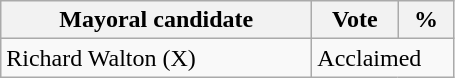<table class="wikitable">
<tr>
<th bgcolor="#DDDDFF" width="200px">Mayoral candidate</th>
<th bgcolor="#DDDDFF" width="50px">Vote</th>
<th bgcolor="#DDDDFF" width="30px">%</th>
</tr>
<tr>
<td>Richard Walton (X)</td>
<td colspan="2">Acclaimed</td>
</tr>
</table>
